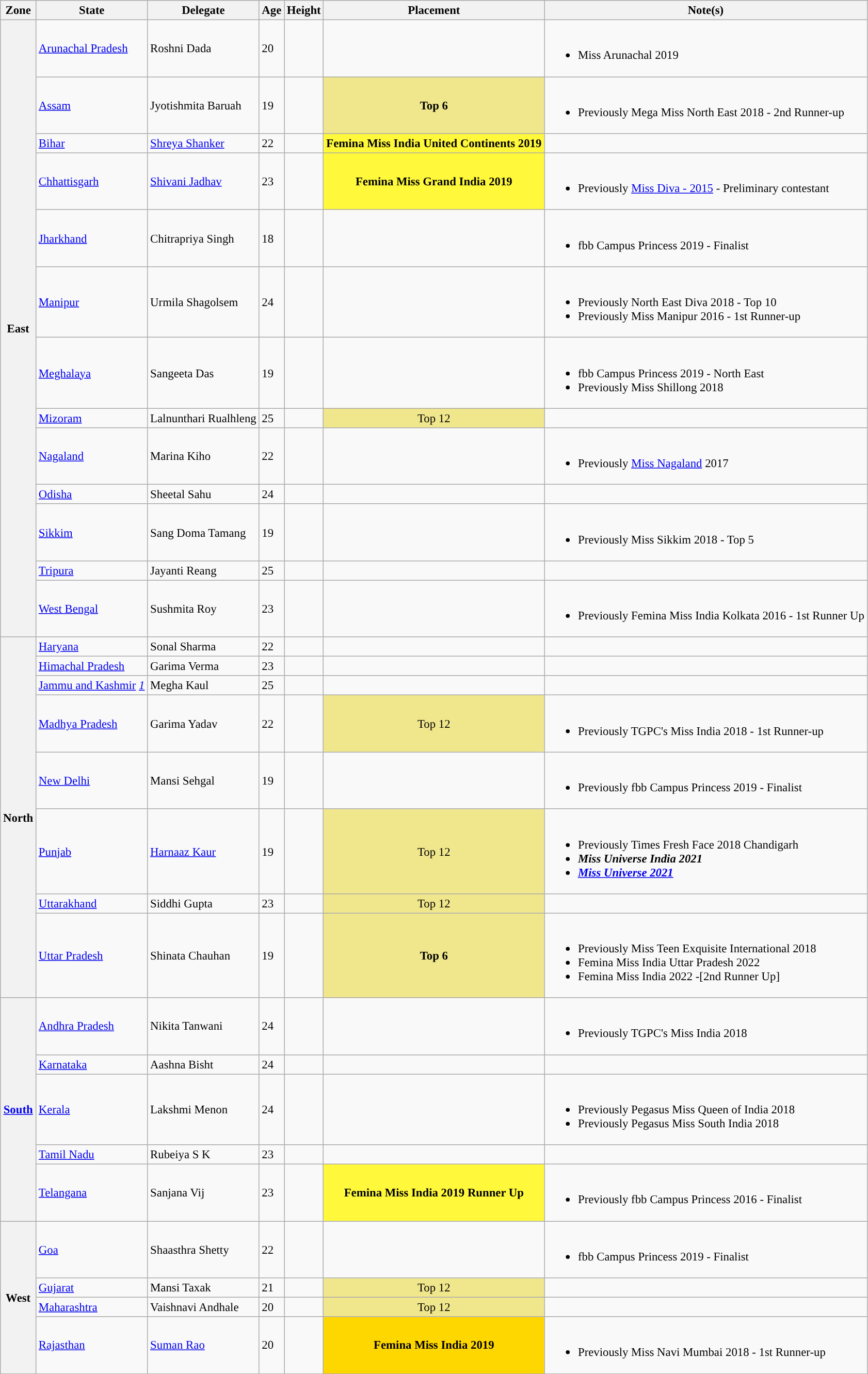<table class="wikitable sortable" style="font-size: 95%;">
<tr>
<th>Zone</th>
<th>State</th>
<th>Delegate</th>
<th>Age</th>
<th>Height</th>
<th>Placement</th>
<th>Note(s)</th>
</tr>
<tr>
<th rowspan=13>East</th>
<td><a href='#'>Arunachal Pradesh</a></td>
<td>Roshni Dada</td>
<td>20</td>
<td></td>
<td></td>
<td><br><ul><li>Miss Arunachal 2019</li></ul></td>
</tr>
<tr>
<td><a href='#'>Assam</a></td>
<td>Jyotishmita Baruah</td>
<td>19</td>
<td></td>
<td align="center" style="background-color:khaki"><strong>Top 6</strong></td>
<td><br><ul><li>Previously Mega Miss North East 2018 - 2nd Runner-up</li></ul></td>
</tr>
<tr>
<td><a href='#'>Bihar</a></td>
<td><a href='#'>Shreya Shanker</a></td>
<td>22</td>
<td></td>
<td align="center" style="background-color:#FFF83B;"><strong>Femina Miss India United Continents 2019</strong></td>
<td></td>
</tr>
<tr>
<td><a href='#'>Chhattisgarh</a></td>
<td><a href='#'>Shivani Jadhav</a></td>
<td>23</td>
<td></td>
<td align="center" style="background-color:#FFF83B;"><strong>Femina Miss Grand India 2019</strong></td>
<td><br><ul><li>Previously <a href='#'>Miss Diva - 2015</a> - Preliminary contestant</li></ul></td>
</tr>
<tr>
<td><a href='#'>Jharkhand</a></td>
<td>Chitrapriya Singh</td>
<td>18</td>
<td></td>
<td></td>
<td><br><ul><li>fbb Campus Princess 2019 - Finalist</li></ul></td>
</tr>
<tr>
<td><a href='#'>Manipur</a></td>
<td>Urmila Shagolsem</td>
<td>24</td>
<td></td>
<td></td>
<td><br><ul><li>Previously North East Diva 2018 - Top 10</li><li>Previously Miss Manipur 2016 - 1st Runner-up</li></ul></td>
</tr>
<tr>
<td><a href='#'>Meghalaya</a></td>
<td>Sangeeta Das</td>
<td>19</td>
<td></td>
<td></td>
<td><br><ul><li>fbb Campus Princess 2019 - North East</li><li>Previously Miss Shillong 2018</li></ul></td>
</tr>
<tr>
<td><a href='#'>Mizoram</a></td>
<td>Lalnunthari Rualhleng</td>
<td>25</td>
<td></td>
<td align="center" style="background-color:khaki">Top 12</td>
<td></td>
</tr>
<tr>
<td><a href='#'>Nagaland</a></td>
<td>Marina Kiho</td>
<td>22</td>
<td></td>
<td></td>
<td><br><ul><li>Previously <a href='#'>Miss Nagaland</a> 2017</li></ul></td>
</tr>
<tr>
<td><a href='#'>Odisha</a></td>
<td>Sheetal Sahu</td>
<td>24</td>
<td></td>
<td></td>
<td></td>
</tr>
<tr>
<td><a href='#'>Sikkim</a></td>
<td>Sang Doma Tamang</td>
<td>19</td>
<td></td>
<td></td>
<td><br><ul><li>Previously Miss Sikkim 2018 - Top 5</li></ul></td>
</tr>
<tr>
<td><a href='#'>Tripura</a></td>
<td>Jayanti Reang</td>
<td>25</td>
<td></td>
<td></td>
<td></td>
</tr>
<tr>
<td><a href='#'>West Bengal</a></td>
<td>Sushmita Roy</td>
<td>23</td>
<td></td>
<td></td>
<td><br><ul><li>Previously Femina Miss India Kolkata 2016 - 1st Runner Up</li></ul></td>
</tr>
<tr>
<th rowspan=8>North</th>
<td><a href='#'>Haryana</a></td>
<td>Sonal Sharma</td>
<td>22</td>
<td></td>
<td></td>
<td></td>
</tr>
<tr>
<td><a href='#'>Himachal Pradesh</a></td>
<td>Garima Verma</td>
<td>23</td>
<td></td>
<td></td>
<td></td>
</tr>
<tr>
<td><a href='#'>Jammu and Kashmir</a> <em><a href='#'>1</a></em></td>
<td>Megha Kaul</td>
<td>25</td>
<td></td>
<td></td>
<td></td>
</tr>
<tr>
<td><a href='#'>Madhya Pradesh</a></td>
<td>Garima Yadav</td>
<td>22</td>
<td></td>
<td align="center" style="background-color:khaki">Top 12</td>
<td><br><ul><li>Previously TGPC's Miss India 2018 - 1st Runner-up</li></ul></td>
</tr>
<tr>
<td><a href='#'>New Delhi</a></td>
<td>Mansi Sehgal</td>
<td>19</td>
<td></td>
<td></td>
<td><br><ul><li>Previously fbb Campus Princess 2019 - Finalist</li></ul></td>
</tr>
<tr>
<td><a href='#'>Punjab</a></td>
<td><a href='#'>Harnaaz Kaur</a></td>
<td>19</td>
<td></td>
<td align="center" style="background-color:khaki">Top 12</td>
<td><br><ul><li>Previously Times Fresh Face 2018 Chandigarh</li><li><strong><em>Miss Universe India 2021</em></strong></li><li><strong><em><a href='#'>Miss Universe 2021</a></em></strong></li></ul></td>
</tr>
<tr>
<td><a href='#'>Uttarakhand</a></td>
<td>Siddhi Gupta</td>
<td>23</td>
<td></td>
<td align="center" style="background-color:khaki">Top 12</td>
<td></td>
</tr>
<tr>
<td><a href='#'>Uttar Pradesh</a></td>
<td>Shinata Chauhan</td>
<td>19</td>
<td></td>
<td align="center" style="background-color:khaki"><strong> Top 6</strong></td>
<td><br><ul><li>Previously Miss Teen Exquisite International 2018</li><li>Femina Miss India Uttar Pradesh 2022</li><li>Femina Miss India 2022 -[2nd Runner Up]</li></ul></td>
</tr>
<tr>
<th rowspan=5><a href='#'>South</a></th>
<td><a href='#'>Andhra Pradesh</a></td>
<td>Nikita Tanwani</td>
<td>24</td>
<td></td>
<td></td>
<td><br><ul><li>Previously TGPC's Miss India 2018</li></ul></td>
</tr>
<tr>
<td><a href='#'>Karnataka</a></td>
<td>Aashna Bisht</td>
<td>24</td>
<td></td>
<td></td>
<td></td>
</tr>
<tr>
<td><a href='#'>Kerala</a></td>
<td>Lakshmi Menon</td>
<td>24</td>
<td></td>
<td></td>
<td><br><ul><li>Previously Pegasus Miss Queen of India 2018</li><li>Previously Pegasus Miss South India 2018</li></ul></td>
</tr>
<tr>
<td><a href='#'>Tamil Nadu</a></td>
<td>Rubeiya S K</td>
<td>23</td>
<td></td>
<td></td>
<td></td>
</tr>
<tr>
<td><a href='#'>Telangana</a></td>
<td>Sanjana Vij</td>
<td>23</td>
<td></td>
<td align="center" style="background-color:#FFF83B; font-weight: bold"><strong>Femina Miss India 2019 Runner Up</strong></td>
<td><br><ul><li>Previously fbb Campus Princess 2016 - Finalist</li></ul></td>
</tr>
<tr>
<th rowspan=4>West</th>
<td><a href='#'>Goa</a></td>
<td>Shaasthra Shetty</td>
<td>22</td>
<td></td>
<td></td>
<td><br><ul><li>fbb Campus Princess 2019 - Finalist</li></ul></td>
</tr>
<tr>
<td><a href='#'>Gujarat</a></td>
<td>Mansi Taxak</td>
<td>21</td>
<td></td>
<td align="center" style="background-color:khaki">Top 12</td>
<td></td>
</tr>
<tr>
<td><a href='#'>Maharashtra</a></td>
<td>Vaishnavi Andhale</td>
<td>20</td>
<td></td>
<td align="center" style="background-color:khaki">Top 12</td>
<td></td>
</tr>
<tr>
<td><a href='#'>Rajasthan</a></td>
<td><a href='#'>Suman Rao</a></td>
<td>20</td>
<td></td>
<td align="center" style="background-color:gold" font-weight: bold"><strong>Femina Miss India 2019</strong></td>
<td><br><ul><li>Previously Miss Navi Mumbai 2018 - 1st Runner-up</li></ul></td>
</tr>
</table>
